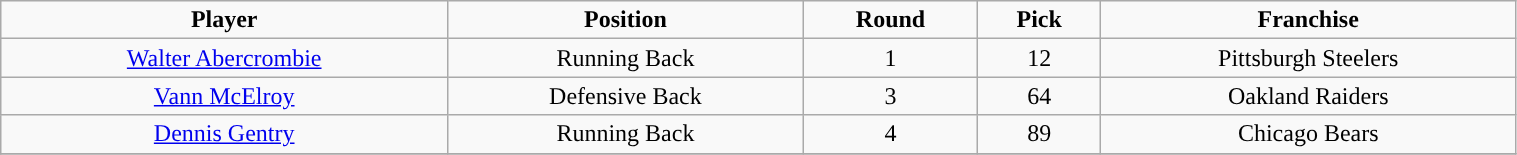<table class="wikitable" width="80%">
<tr align="center">
<td><strong>Player</strong></td>
<td><strong>Position</strong></td>
<td><strong>Round</strong></td>
<td><strong>Pick</strong></td>
<td><strong>Franchise</strong></td>
</tr>
<tr align="center" bgcolor="">
<td><a href='#'>Walter Abercrombie</a></td>
<td>Running Back</td>
<td>1</td>
<td>12</td>
<td>Pittsburgh Steelers</td>
</tr>
<tr align="center" bgcolor="">
<td><a href='#'>Vann McElroy</a></td>
<td>Defensive Back</td>
<td>3</td>
<td>64</td>
<td>Oakland Raiders</td>
</tr>
<tr align="center" bgcolor="">
<td><a href='#'>Dennis Gentry</a></td>
<td>Running Back</td>
<td>4</td>
<td>89</td>
<td>Chicago Bears</td>
</tr>
<tr align="center" bgcolor="">
</tr>
</table>
